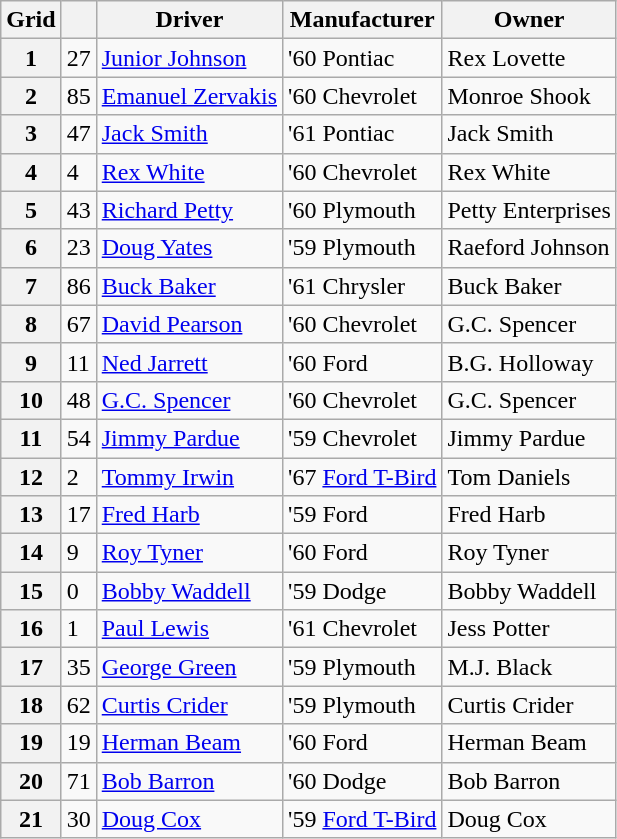<table class="wikitable">
<tr>
<th>Grid</th>
<th></th>
<th>Driver</th>
<th>Manufacturer</th>
<th>Owner</th>
</tr>
<tr>
<th>1</th>
<td>27</td>
<td><a href='#'>Junior Johnson</a></td>
<td>'60 Pontiac</td>
<td>Rex Lovette</td>
</tr>
<tr>
<th>2</th>
<td>85</td>
<td><a href='#'>Emanuel Zervakis</a></td>
<td>'60 Chevrolet</td>
<td>Monroe Shook</td>
</tr>
<tr>
<th>3</th>
<td>47</td>
<td><a href='#'>Jack Smith</a></td>
<td>'61 Pontiac</td>
<td>Jack Smith</td>
</tr>
<tr>
<th>4</th>
<td>4</td>
<td><a href='#'>Rex White</a></td>
<td>'60 Chevrolet</td>
<td>Rex White</td>
</tr>
<tr>
<th>5</th>
<td>43</td>
<td><a href='#'>Richard Petty</a></td>
<td>'60 Plymouth</td>
<td>Petty Enterprises</td>
</tr>
<tr>
<th>6</th>
<td>23</td>
<td><a href='#'>Doug Yates</a></td>
<td>'59 Plymouth</td>
<td>Raeford Johnson</td>
</tr>
<tr>
<th>7</th>
<td>86</td>
<td><a href='#'>Buck Baker</a></td>
<td>'61 Chrysler</td>
<td>Buck Baker</td>
</tr>
<tr>
<th>8</th>
<td>67</td>
<td><a href='#'>David Pearson</a></td>
<td>'60 Chevrolet</td>
<td>G.C. Spencer</td>
</tr>
<tr>
<th>9</th>
<td>11</td>
<td><a href='#'>Ned Jarrett</a></td>
<td>'60 Ford</td>
<td>B.G. Holloway</td>
</tr>
<tr>
<th>10</th>
<td>48</td>
<td><a href='#'>G.C. Spencer</a></td>
<td>'60 Chevrolet</td>
<td>G.C. Spencer</td>
</tr>
<tr>
<th>11</th>
<td>54</td>
<td><a href='#'>Jimmy Pardue</a></td>
<td>'59 Chevrolet</td>
<td>Jimmy Pardue</td>
</tr>
<tr>
<th>12</th>
<td>2</td>
<td><a href='#'>Tommy Irwin</a></td>
<td>'67 <a href='#'>Ford T-Bird</a></td>
<td>Tom Daniels</td>
</tr>
<tr>
<th>13</th>
<td>17</td>
<td><a href='#'>Fred Harb</a></td>
<td>'59 Ford</td>
<td>Fred Harb</td>
</tr>
<tr>
<th>14</th>
<td>9</td>
<td><a href='#'>Roy Tyner</a></td>
<td>'60 Ford</td>
<td>Roy Tyner</td>
</tr>
<tr>
<th>15</th>
<td>0</td>
<td><a href='#'>Bobby Waddell</a></td>
<td>'59 Dodge</td>
<td>Bobby Waddell</td>
</tr>
<tr>
<th>16</th>
<td>1</td>
<td><a href='#'>Paul Lewis</a></td>
<td>'61 Chevrolet</td>
<td>Jess Potter</td>
</tr>
<tr>
<th>17</th>
<td>35</td>
<td><a href='#'>George Green</a></td>
<td>'59 Plymouth</td>
<td>M.J. Black</td>
</tr>
<tr>
<th>18</th>
<td>62</td>
<td><a href='#'>Curtis Crider</a></td>
<td>'59 Plymouth</td>
<td>Curtis Crider</td>
</tr>
<tr>
<th>19</th>
<td>19</td>
<td><a href='#'>Herman Beam</a></td>
<td>'60 Ford</td>
<td>Herman Beam</td>
</tr>
<tr>
<th>20</th>
<td>71</td>
<td><a href='#'>Bob Barron</a></td>
<td>'60 Dodge</td>
<td>Bob Barron</td>
</tr>
<tr>
<th>21</th>
<td>30</td>
<td><a href='#'>Doug Cox</a></td>
<td>'59 <a href='#'>Ford T-Bird</a></td>
<td>Doug Cox</td>
</tr>
</table>
